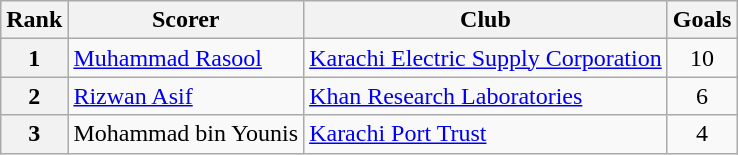<table class="wikitable" style="text-align:center">
<tr>
<th>Rank</th>
<th>Scorer</th>
<th>Club</th>
<th>Goals</th>
</tr>
<tr>
<th>1</th>
<td align="left"><a href='#'>Muhammad Rasool</a></td>
<td align="left"><a href='#'>Karachi Electric Supply Corporation</a></td>
<td>10</td>
</tr>
<tr>
<th>2</th>
<td align="left"><a href='#'>Rizwan Asif</a></td>
<td align="left"><a href='#'>Khan Research Laboratories</a></td>
<td>6</td>
</tr>
<tr>
<th>3</th>
<td align="left">Mohammad bin Younis</td>
<td align="left"><a href='#'>Karachi Port Trust</a></td>
<td>4</td>
</tr>
</table>
